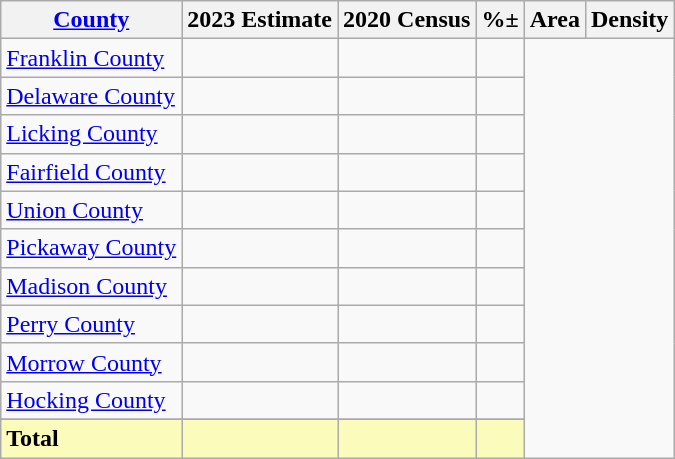<table class="wikitable sortable">
<tr>
<th><a href='#'>County</a></th>
<th>2023 Estimate</th>
<th>2020 Census</th>
<th>%±</th>
<th>Area</th>
<th>Density</th>
</tr>
<tr>
<td><a href='#'>Franklin County</a></td>
<td></td>
<td></td>
<td></td>
</tr>
<tr>
<td><a href='#'>Delaware County</a></td>
<td></td>
<td></td>
<td></td>
</tr>
<tr>
<td><a href='#'>Licking County</a></td>
<td></td>
<td></td>
<td></td>
</tr>
<tr>
<td><a href='#'>Fairfield County</a></td>
<td></td>
<td></td>
<td></td>
</tr>
<tr>
<td><a href='#'>Union County</a></td>
<td></td>
<td></td>
<td></td>
</tr>
<tr>
<td><a href='#'>Pickaway County</a></td>
<td></td>
<td></td>
<td></td>
</tr>
<tr>
<td><a href='#'>Madison County</a></td>
<td></td>
<td></td>
<td></td>
</tr>
<tr>
<td><a href='#'>Perry County</a></td>
<td></td>
<td></td>
<td></td>
</tr>
<tr>
<td><a href='#'>Morrow County</a></td>
<td></td>
<td></td>
<td></td>
</tr>
<tr>
<td><a href='#'>Hocking County</a></td>
<td></td>
<td></td>
<td></td>
</tr>
<tr>
</tr>
<tr class=sortbottom style="background:#fbfbbb">
<td><strong>Total</strong></td>
<td></td>
<td></td>
<td></td>
</tr>
</table>
